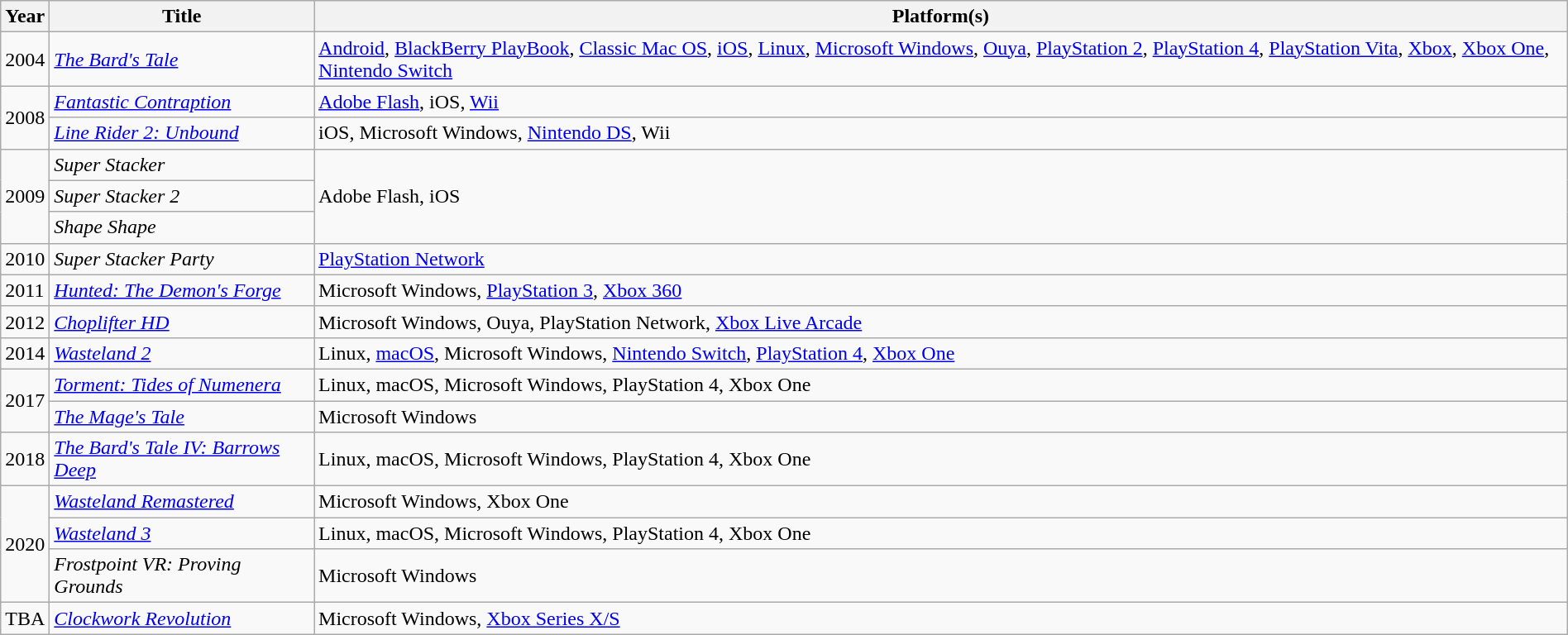<table class="wikitable sortable" width="100%">
<tr>
<th>Year</th>
<th>Title</th>
<th>Platform(s)</th>
</tr>
<tr>
<td>2004</td>
<td><em><a href='#'>The Bard's Tale</a></em></td>
<td><a href='#'>Android</a>, <a href='#'>BlackBerry PlayBook</a>, <a href='#'>Classic Mac OS</a>, <a href='#'>iOS</a>, <a href='#'>Linux</a>, <a href='#'>Microsoft Windows</a>, <a href='#'>Ouya</a>, <a href='#'>PlayStation 2</a>, <a href='#'>PlayStation 4</a>, <a href='#'>PlayStation Vita</a>, <a href='#'>Xbox</a>, <a href='#'>Xbox One</a>, <a href='#'>Nintendo Switch</a></td>
</tr>
<tr>
<td rowspan="2">2008</td>
<td><em><a href='#'>Fantastic Contraption</a></em></td>
<td><a href='#'>Adobe Flash</a>, iOS, <a href='#'>Wii</a></td>
</tr>
<tr>
<td><em><a href='#'>Line Rider 2: Unbound</a></em></td>
<td>iOS, Microsoft Windows, <a href='#'>Nintendo DS</a>, Wii</td>
</tr>
<tr>
<td rowspan="3">2009</td>
<td><em>Super Stacker</em></td>
<td rowspan="3">Adobe Flash, iOS</td>
</tr>
<tr>
<td><em>Super Stacker 2</em></td>
</tr>
<tr>
<td><em>Shape Shape</em></td>
</tr>
<tr>
<td>2010</td>
<td><em>Super Stacker Party</em></td>
<td><a href='#'>PlayStation Network</a></td>
</tr>
<tr>
<td>2011</td>
<td><em><a href='#'>Hunted: The Demon's Forge</a></em></td>
<td>Microsoft Windows, <a href='#'>PlayStation 3</a>, <a href='#'>Xbox 360</a></td>
</tr>
<tr>
<td>2012</td>
<td><em><a href='#'>Choplifter HD</a></em></td>
<td>Microsoft Windows, Ouya, PlayStation Network, <a href='#'>Xbox Live Arcade</a></td>
</tr>
<tr>
<td>2014</td>
<td><em><a href='#'>Wasteland 2</a></em></td>
<td>Linux, <a href='#'>macOS</a>, Microsoft Windows, <a href='#'>Nintendo Switch</a>, <a href='#'>PlayStation 4</a>, <a href='#'>Xbox One</a></td>
</tr>
<tr>
<td rowspan="2">2017</td>
<td><em><a href='#'>Torment: Tides of Numenera</a></em></td>
<td>Linux, macOS, Microsoft Windows, PlayStation 4, Xbox One</td>
</tr>
<tr>
<td><em><a href='#'>The Mage's Tale</a></em></td>
<td>Microsoft Windows</td>
</tr>
<tr>
<td>2018</td>
<td><em><a href='#'>The Bard's Tale IV: Barrows Deep</a></em></td>
<td>Linux, macOS, Microsoft Windows, PlayStation 4, Xbox One</td>
</tr>
<tr>
<td rowspan="3">2020</td>
<td><em><a href='#'>Wasteland Remastered</a></em></td>
<td>Microsoft Windows, Xbox One</td>
</tr>
<tr>
<td><em><a href='#'>Wasteland 3</a></em></td>
<td>Linux, macOS, Microsoft Windows, PlayStation 4, Xbox One</td>
</tr>
<tr>
<td><em>Frostpoint VR: Proving Grounds</em></td>
<td>Microsoft Windows</td>
</tr>
<tr>
<td>TBA</td>
<td><em><a href='#'>Clockwork Revolution</a></em></td>
<td>Microsoft Windows, <a href='#'>Xbox Series X/S</a></td>
</tr>
</table>
